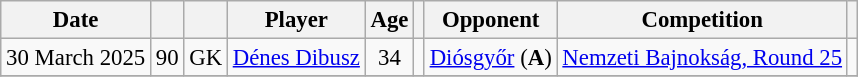<table class="wikitable sortable" style="text-align:center; font-size:95%;">
<tr>
<th>Date</th>
<th></th>
<th></th>
<th>Player</th>
<th>Age</th>
<th></th>
<th>Opponent</th>
<th>Competition</th>
<th class="unsortable"></th>
</tr>
<tr>
<td data-sort-value="1">30 March 2025</td>
<td>90</td>
<td>GK</td>
<td style="text-align:left;" data-sort-value="Dibusz"> <a href='#'>Dénes Dibusz</a></td>
<td>34</td>
<td></td>
<td style="text-align:left;"><a href='#'>Diósgyőr</a> (<strong>A</strong>)</td>
<td style="text-align:left;"><a href='#'>Nemzeti Bajnokság, Round 25</a></td>
<td></td>
</tr>
<tr>
</tr>
</table>
